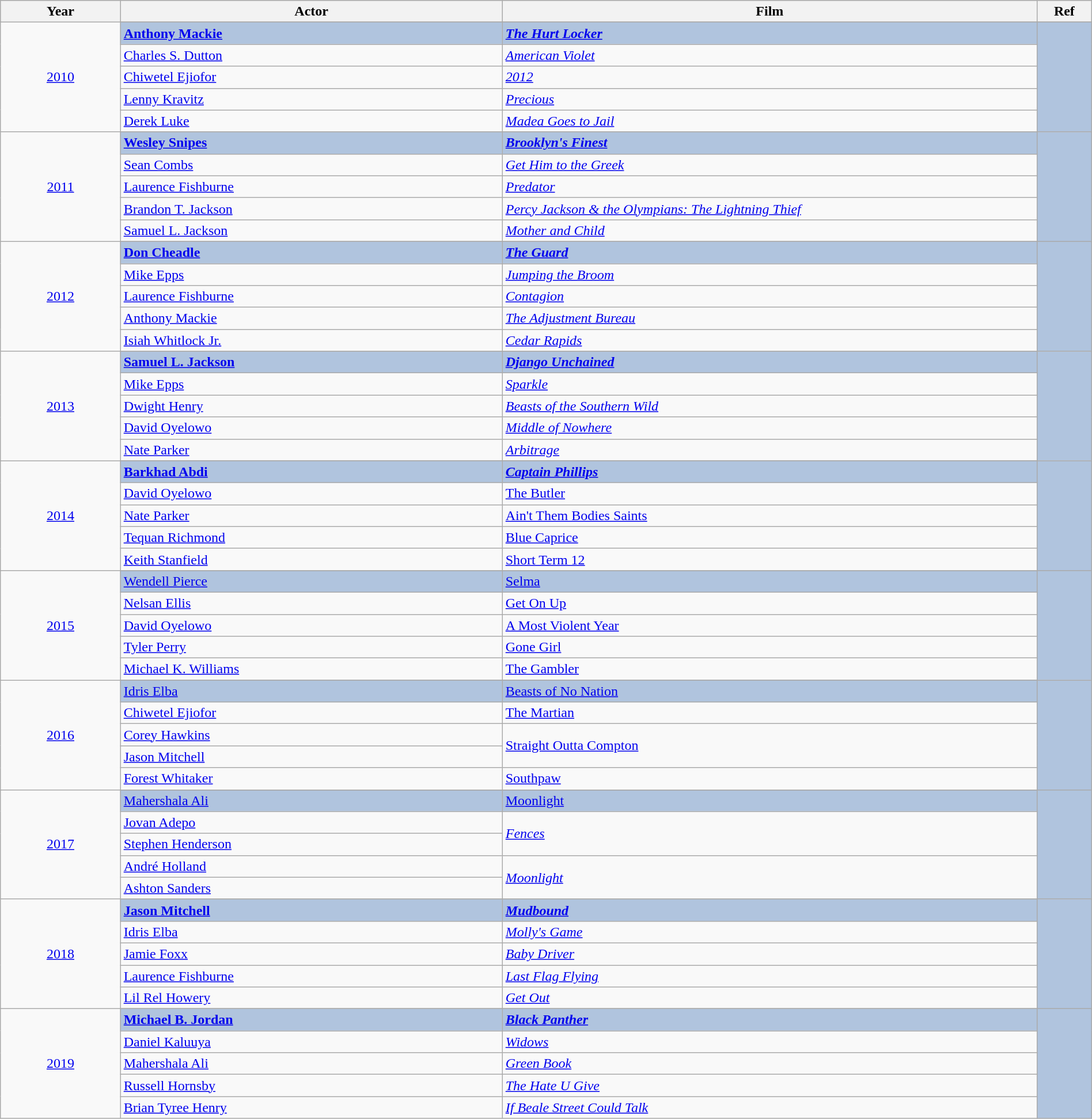<table class="wikitable" style="width:100%;">
<tr style="background:#bebebe;">
<th style="width:11%;">Year</th>
<th style="width:35%;">Actor</th>
<th style="width:49%;">Film</th>
<th style="width:5%;">Ref</th>
</tr>
<tr>
<td rowspan="6" align="center"><a href='#'>2010</a></td>
</tr>
<tr style="background:#B0C4DE">
<td><strong><a href='#'>Anthony Mackie</a></strong></td>
<td><strong><em><a href='#'>The Hurt Locker</a></em></strong></td>
<td rowspan="6" align="center"></td>
</tr>
<tr>
<td><a href='#'>Charles S. Dutton</a></td>
<td><em><a href='#'>American Violet</a></em></td>
</tr>
<tr>
<td><a href='#'>Chiwetel Ejiofor</a></td>
<td><em><a href='#'>2012</a></em></td>
</tr>
<tr>
<td><a href='#'>Lenny Kravitz</a></td>
<td><em><a href='#'>Precious</a></em></td>
</tr>
<tr>
<td><a href='#'>Derek Luke</a></td>
<td><em><a href='#'>Madea Goes to Jail</a></em></td>
</tr>
<tr>
<td rowspan="6" align="center"><a href='#'>2011</a></td>
</tr>
<tr style="background:#B0C4DE">
<td><strong><a href='#'>Wesley Snipes</a></strong></td>
<td><strong><em><a href='#'>Brooklyn's Finest</a></em></strong></td>
<td rowspan="6" align="center"></td>
</tr>
<tr>
<td><a href='#'>Sean Combs</a></td>
<td><em><a href='#'>Get Him to the Greek</a></em></td>
</tr>
<tr>
<td><a href='#'>Laurence Fishburne</a></td>
<td><em><a href='#'>Predator</a></em></td>
</tr>
<tr>
<td><a href='#'>Brandon T. Jackson</a></td>
<td><em><a href='#'>Percy Jackson & the Olympians: The Lightning Thief</a></em></td>
</tr>
<tr>
<td><a href='#'>Samuel L. Jackson</a></td>
<td><em><a href='#'>Mother and Child</a></em></td>
</tr>
<tr>
<td rowspan="6" align="center"><a href='#'>2012</a></td>
</tr>
<tr style="background:#B0C4DE">
<td><strong><a href='#'>Don Cheadle</a></strong></td>
<td><strong><em><a href='#'>The Guard</a></em></strong></td>
<td rowspan="6" align="center"></td>
</tr>
<tr>
<td><a href='#'>Mike Epps</a></td>
<td><em><a href='#'>Jumping the Broom</a></em></td>
</tr>
<tr>
<td><a href='#'>Laurence Fishburne</a></td>
<td><em><a href='#'>Contagion</a></em></td>
</tr>
<tr>
<td><a href='#'>Anthony Mackie</a></td>
<td><em><a href='#'>The Adjustment Bureau</a></em></td>
</tr>
<tr>
<td><a href='#'>Isiah Whitlock Jr.</a></td>
<td><em><a href='#'>Cedar Rapids</a></em></td>
</tr>
<tr>
<td rowspan="6" align="center"><a href='#'>2013</a></td>
</tr>
<tr style="background:#B0C4DE">
<td><strong><a href='#'>Samuel L. Jackson</a></strong></td>
<td><strong><em><a href='#'>Django Unchained</a></em></strong></td>
<td rowspan="6" align="center"></td>
</tr>
<tr>
<td><a href='#'>Mike Epps</a></td>
<td><em><a href='#'>Sparkle</a></em></td>
</tr>
<tr>
<td><a href='#'>Dwight Henry</a></td>
<td><em><a href='#'>Beasts of the Southern Wild</a></em></td>
</tr>
<tr>
<td><a href='#'>David Oyelowo</a></td>
<td><em><a href='#'>Middle of Nowhere</a></em></td>
</tr>
<tr>
<td><a href='#'>Nate Parker</a></td>
<td><em><a href='#'>Arbitrage</a></em></td>
</tr>
<tr>
<td rowspan="6" align="center"><a href='#'>2014</a></td>
</tr>
<tr style="background:#B0C4DE">
<td><strong><a href='#'>Barkhad Abdi</a></strong></td>
<td><strong><em><a href='#'>Captain Phillips</a><em> <strong></td>
<td rowspan="6" align="center"></td>
</tr>
<tr>
<td><a href='#'>David Oyelowo</a></td>
<td></em><a href='#'>The Butler</a><em></td>
</tr>
<tr>
<td><a href='#'>Nate Parker</a></td>
<td></em><a href='#'>Ain't Them Bodies Saints</a><em></td>
</tr>
<tr>
<td><a href='#'>Tequan Richmond</a></td>
<td></em><a href='#'>Blue Caprice</a><em></td>
</tr>
<tr>
<td><a href='#'>Keith Stanfield</a></td>
<td></em><a href='#'>Short Term 12</a><em></td>
</tr>
<tr>
<td rowspan="6" align="center"><a href='#'>2015</a></td>
</tr>
<tr style="background:#B0C4DE">
<td></strong><a href='#'>Wendell Pierce</a><strong></td>
<td></em></strong><a href='#'>Selma</a><strong><em></td>
<td rowspan="6" align="center"></td>
</tr>
<tr>
<td><a href='#'>Nelsan Ellis</a></td>
<td></em><a href='#'>Get On Up</a><em></td>
</tr>
<tr>
<td><a href='#'>David Oyelowo</a></td>
<td></em><a href='#'>A Most Violent Year</a><em></td>
</tr>
<tr>
<td><a href='#'>Tyler Perry</a></td>
<td></em><a href='#'>Gone Girl</a><em></td>
</tr>
<tr>
<td><a href='#'>Michael K. Williams</a></td>
<td></em><a href='#'>The Gambler</a><em></td>
</tr>
<tr>
<td rowspan="6" align="center"><a href='#'>2016</a></td>
</tr>
<tr style="background:#B0C4DE">
<td></strong><a href='#'>Idris Elba</a><strong></td>
<td></em></strong><a href='#'>Beasts of No Nation</a><strong><em></td>
<td rowspan="6" align="center"></td>
</tr>
<tr>
<td><a href='#'>Chiwetel Ejiofor</a></td>
<td></em><a href='#'>The Martian</a><em></td>
</tr>
<tr>
<td><a href='#'>Corey Hawkins</a></td>
<td rowspan="2"></em><a href='#'>Straight Outta Compton</a><em></td>
</tr>
<tr>
<td><a href='#'>Jason Mitchell</a></td>
</tr>
<tr>
<td><a href='#'>Forest Whitaker</a></td>
<td></em><a href='#'>Southpaw</a><em></td>
</tr>
<tr>
<td rowspan="6" align="center"><a href='#'>2017</a></td>
</tr>
<tr style="background:#B0C4DE">
<td></strong><a href='#'>Mahershala Ali</a><strong></td>
<td></em></strong><a href='#'>Moonlight</a></em> </strong></td>
<td rowspan="6" align="center"></td>
</tr>
<tr>
<td><a href='#'>Jovan Adepo</a></td>
<td rowspan=2><em><a href='#'>Fences</a></em></td>
</tr>
<tr>
<td><a href='#'>Stephen Henderson</a></td>
</tr>
<tr>
<td><a href='#'>André Holland</a></td>
<td rowspan=2><em><a href='#'>Moonlight</a></em></td>
</tr>
<tr>
<td><a href='#'>Ashton Sanders</a></td>
</tr>
<tr>
<td rowspan="6" align="center"><a href='#'>2018</a></td>
</tr>
<tr style="background:#B0C4DE">
<td><strong><a href='#'>Jason Mitchell</a></strong></td>
<td><strong><em><a href='#'>Mudbound</a></em></strong></td>
<td rowspan="6" align="center"></td>
</tr>
<tr>
<td><a href='#'>Idris Elba</a></td>
<td><em><a href='#'>Molly's Game</a></em></td>
</tr>
<tr>
<td><a href='#'>Jamie Foxx</a></td>
<td><em><a href='#'>Baby Driver</a></em></td>
</tr>
<tr>
<td><a href='#'>Laurence Fishburne</a></td>
<td><em><a href='#'>Last Flag Flying</a></em></td>
</tr>
<tr>
<td><a href='#'>Lil Rel Howery</a></td>
<td><em><a href='#'>Get Out</a></em></td>
</tr>
<tr>
<td rowspan="6" style="text-align:center;"><a href='#'>2019</a></td>
</tr>
<tr style="background:#B0C4DE">
<td><strong><a href='#'>Michael B. Jordan</a></strong></td>
<td><strong><em><a href='#'>Black Panther</a></em></strong></td>
<td rowspan="5" align="center"></td>
</tr>
<tr>
<td><a href='#'>Daniel Kaluuya</a></td>
<td><em><a href='#'>Widows</a></em></td>
</tr>
<tr>
<td><a href='#'>Mahershala Ali</a></td>
<td><em><a href='#'>Green Book</a></em></td>
</tr>
<tr>
<td><a href='#'>Russell Hornsby</a></td>
<td><em><a href='#'>The Hate U Give</a></em></td>
</tr>
<tr>
<td><a href='#'>Brian Tyree Henry</a></td>
<td><em><a href='#'>If Beale Street Could Talk</a></em></td>
</tr>
</table>
